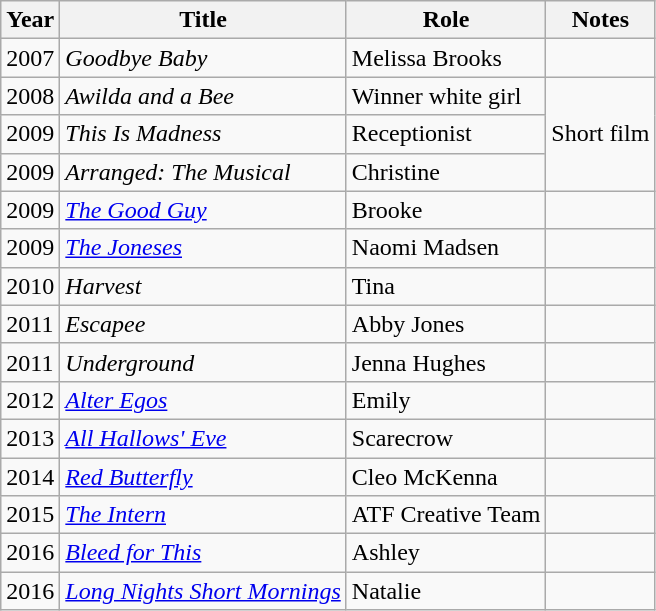<table class="wikitable sortable">
<tr>
<th>Year</th>
<th>Title</th>
<th>Role</th>
<th class="unsortable">Notes</th>
</tr>
<tr>
<td>2007</td>
<td><em>Goodbye Baby</em></td>
<td>Melissa Brooks</td>
<td></td>
</tr>
<tr>
<td>2008</td>
<td><em>Awilda and a Bee</em></td>
<td>Winner white girl</td>
<td rowspan="3">Short film</td>
</tr>
<tr>
<td>2009</td>
<td><em>This Is Madness</em></td>
<td>Receptionist</td>
</tr>
<tr>
<td>2009</td>
<td><em>Arranged: The Musical</em></td>
<td>Christine</td>
</tr>
<tr>
<td>2009</td>
<td><em><a href='#'>The Good Guy</a></em></td>
<td>Brooke</td>
<td></td>
</tr>
<tr>
<td>2009</td>
<td><em><a href='#'>The Joneses</a></em></td>
<td>Naomi Madsen</td>
<td></td>
</tr>
<tr>
<td>2010</td>
<td><em>Harvest</em></td>
<td>Tina</td>
<td></td>
</tr>
<tr>
<td>2011</td>
<td><em>Escapee</em></td>
<td>Abby Jones</td>
<td></td>
</tr>
<tr>
<td>2011</td>
<td><em>Underground</em></td>
<td>Jenna Hughes</td>
<td></td>
</tr>
<tr>
<td>2012</td>
<td><em><a href='#'>Alter Egos</a></em></td>
<td>Emily</td>
<td></td>
</tr>
<tr>
<td>2013</td>
<td><em><a href='#'>All Hallows' Eve</a></em></td>
<td>Scarecrow</td>
<td></td>
</tr>
<tr>
<td>2014</td>
<td><em><a href='#'>Red Butterfly</a></em></td>
<td>Cleo McKenna</td>
<td></td>
</tr>
<tr>
<td>2015</td>
<td><em><a href='#'>The Intern</a></em></td>
<td>ATF Creative Team</td>
<td></td>
</tr>
<tr>
<td>2016</td>
<td><em><a href='#'>Bleed for This</a></em></td>
<td>Ashley</td>
<td></td>
</tr>
<tr>
<td>2016</td>
<td><em><a href='#'>Long Nights Short Mornings</a></em></td>
<td>Natalie</td>
<td></td>
</tr>
</table>
